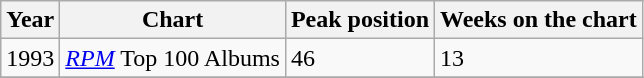<table class="wikitable">
<tr>
<th align="left">Year</th>
<th align="left">Chart</th>
<th align="left">Peak position</th>
<th align="left">Weeks on the chart</th>
</tr>
<tr>
<td align="left">1993</td>
<td align="left"><em><a href='#'>RPM</a></em> Top 100 Albums</td>
<td align="left">46</td>
<td align="left">13</td>
</tr>
<tr>
</tr>
</table>
